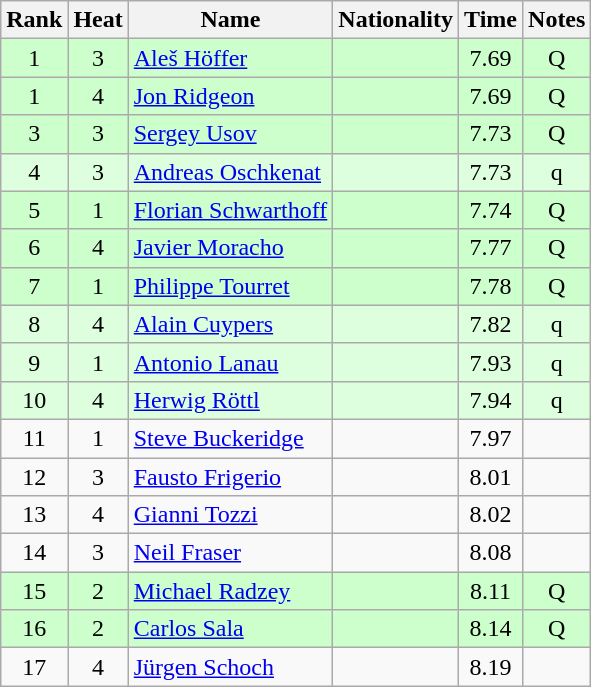<table class="wikitable sortable" style="text-align:center">
<tr>
<th>Rank</th>
<th>Heat</th>
<th>Name</th>
<th>Nationality</th>
<th>Time</th>
<th>Notes</th>
</tr>
<tr bgcolor=ccffcc>
<td>1</td>
<td>3</td>
<td align="left"><a href='#'>Aleš Höffer</a></td>
<td align=left></td>
<td>7.69</td>
<td>Q</td>
</tr>
<tr bgcolor=ccffcc>
<td>1</td>
<td>4</td>
<td align="left"><a href='#'>Jon Ridgeon</a></td>
<td align=left></td>
<td>7.69</td>
<td>Q</td>
</tr>
<tr bgcolor=ccffcc>
<td>3</td>
<td>3</td>
<td align="left"><a href='#'>Sergey Usov</a></td>
<td align=left></td>
<td>7.73</td>
<td>Q</td>
</tr>
<tr bgcolor=ddffdd>
<td>4</td>
<td>3</td>
<td align="left"><a href='#'>Andreas Oschkenat</a></td>
<td align=left></td>
<td>7.73</td>
<td>q</td>
</tr>
<tr bgcolor=ccffcc>
<td>5</td>
<td>1</td>
<td align="left"><a href='#'>Florian Schwarthoff</a></td>
<td align=left></td>
<td>7.74</td>
<td>Q</td>
</tr>
<tr bgcolor=ccffcc>
<td>6</td>
<td>4</td>
<td align="left"><a href='#'>Javier Moracho</a></td>
<td align=left></td>
<td>7.77</td>
<td>Q</td>
</tr>
<tr bgcolor=ccffcc>
<td>7</td>
<td>1</td>
<td align="left"><a href='#'>Philippe Tourret</a></td>
<td align=left></td>
<td>7.78</td>
<td>Q</td>
</tr>
<tr bgcolor=ddffdd>
<td>8</td>
<td>4</td>
<td align="left"><a href='#'>Alain Cuypers</a></td>
<td align=left></td>
<td>7.82</td>
<td>q</td>
</tr>
<tr bgcolor=ddffdd>
<td>9</td>
<td>1</td>
<td align="left"><a href='#'>Antonio Lanau</a></td>
<td align=left></td>
<td>7.93</td>
<td>q</td>
</tr>
<tr bgcolor=ddffdd>
<td>10</td>
<td>4</td>
<td align="left"><a href='#'>Herwig Röttl</a></td>
<td align=left></td>
<td>7.94</td>
<td>q</td>
</tr>
<tr>
<td>11</td>
<td>1</td>
<td align="left"><a href='#'>Steve Buckeridge</a></td>
<td align=left></td>
<td>7.97</td>
<td></td>
</tr>
<tr>
<td>12</td>
<td>3</td>
<td align="left"><a href='#'>Fausto Frigerio</a></td>
<td align=left></td>
<td>8.01</td>
<td></td>
</tr>
<tr>
<td>13</td>
<td>4</td>
<td align="left"><a href='#'>Gianni Tozzi</a></td>
<td align=left></td>
<td>8.02</td>
<td></td>
</tr>
<tr>
<td>14</td>
<td>3</td>
<td align="left"><a href='#'>Neil Fraser</a></td>
<td align=left></td>
<td>8.08</td>
<td></td>
</tr>
<tr bgcolor=ccffcc>
<td>15</td>
<td>2</td>
<td align="left"><a href='#'>Michael Radzey</a></td>
<td align=left></td>
<td>8.11</td>
<td>Q</td>
</tr>
<tr bgcolor=ccffcc>
<td>16</td>
<td>2</td>
<td align="left"><a href='#'>Carlos Sala</a></td>
<td align=left></td>
<td>8.14</td>
<td>Q</td>
</tr>
<tr>
<td>17</td>
<td>4</td>
<td align="left"><a href='#'>Jürgen Schoch</a></td>
<td align=left></td>
<td>8.19</td>
<td></td>
</tr>
</table>
